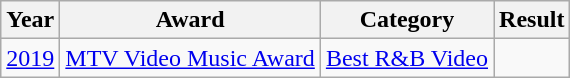<table class="wikitable">
<tr>
<th scope="col">Year</th>
<th scope="col">Award</th>
<th>Category</th>
<th scope="col">Result</th>
</tr>
<tr>
<td><a href='#'>2019</a></td>
<td><a href='#'>MTV Video Music Award</a></td>
<td><a href='#'>Best R&B Video</a></td>
<td></td>
</tr>
</table>
